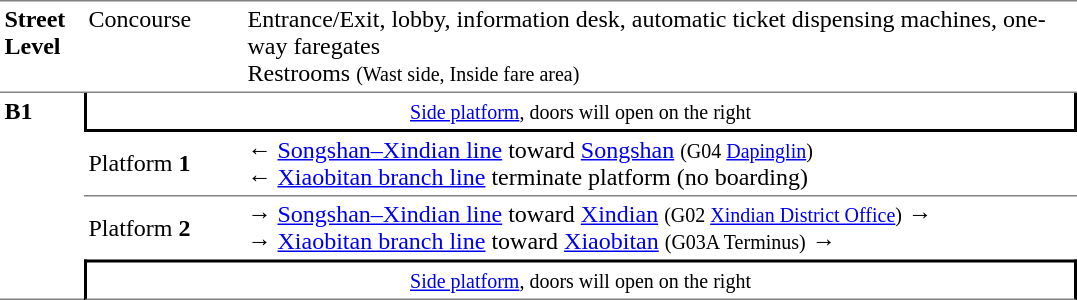<table table border=0 cellspacing=0 cellpadding=3>
<tr>
<td style="border-bottom:solid 1px gray;border-top:solid 1px gray;" width=50 valign=top><strong>Street Level</strong></td>
<td style="border-top:solid 1px gray;border-bottom:solid 1px gray;" width=100 valign=top>Concourse</td>
<td style="border-top:solid 1px gray;border-bottom:solid 1px gray;" width=550 valign=top>Entrance/Exit, lobby, information desk, automatic ticket dispensing machines, one-way faregates<br>Restrooms <small>(Wast side, Inside fare area)</small></td>
</tr>
<tr>
<td style="border-bottom:solid 1px gray;" width=50 rowspan=10 valign=top><strong>B1</strong></td>
</tr>
<tr>
<td style="border-right:solid 2px black;border-left:solid 2px black;border-bottom:solid 2px black;text-align:center;" colspan=2><small><a href='#'>Side platform</a>, doors will open on the right</small></td>
</tr>
<tr>
<td style="border-bottom:solid 1px gray;" width=100>Platform <span><strong>1</strong></span></td>
<td style="border-bottom:solid 1px gray;" width=550>←  <a href='#'>Songshan–Xindian line</a> toward <a href='#'>Songshan</a> <small>(G04 <a href='#'>Dapinglin</a>)</small> <br>←  <a href='#'>Xiaobitan branch line</a> terminate platform  (no boarding)</td>
</tr>
<tr>
<td>Platform <span><strong>2</strong></span></td>
<td><span>→</span>  <a href='#'>Songshan–Xindian line</a> toward <a href='#'>Xindian</a> <small>(G02 <a href='#'>Xindian District Office</a>)</small> →<br><span>→</span>  <a href='#'>Xiaobitan branch line</a> toward <a href='#'>Xiaobitan</a> <small>(G03A Terminus)</small> →</td>
</tr>
<tr>
<td style="border-top:solid 2px black;border-right:solid 2px black;border-left:solid 2px black;border-bottom:solid 1px gray;text-align:center;" colspan=2><small><a href='#'>Side platform</a>, doors will open on the right</small></td>
</tr>
</table>
